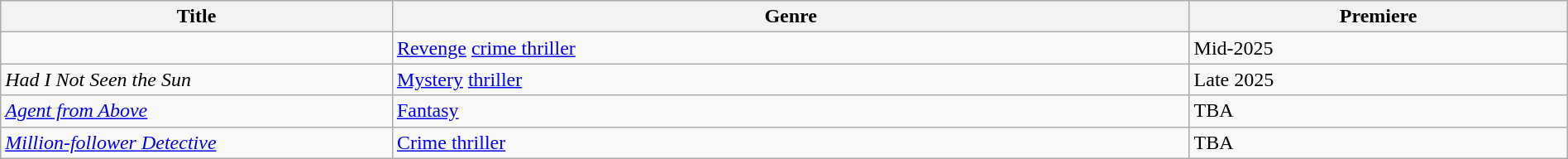<table class="wikitable sortable" style="width:100%;">
<tr>
<th scope="col" style="width:25%;">Title</th>
<th>Genre</th>
<th>Premiere</th>
</tr>
<tr>
<td><em></em></td>
<td><a href='#'>Revenge</a> <a href='#'>crime thriller</a></td>
<td>Mid-2025</td>
</tr>
<tr>
<td><em>Had I Not Seen the Sun</em></td>
<td><a href='#'>Mystery</a> <a href='#'>thriller</a></td>
<td>Late 2025</td>
</tr>
<tr>
<td><em><a href='#'>Agent from Above</a></em></td>
<td><a href='#'>Fantasy</a></td>
<td>TBA</td>
</tr>
<tr>
<td><em><a href='#'>Million-follower Detective</a></em></td>
<td><a href='#'>Crime thriller</a></td>
<td>TBA</td>
</tr>
</table>
